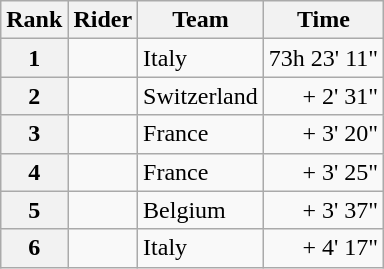<table class="wikitable floatright">
<tr>
<th scope="col">Rank</th>
<th scope="col">Rider</th>
<th scope="col">Team</th>
<th scope="col">Time</th>
</tr>
<tr>
<th scope="row">1</th>
<td> </td>
<td>Italy</td>
<td style="text-align:right;">73h 23' 11"</td>
</tr>
<tr>
<th scope="row">2</th>
<td></td>
<td>Switzerland</td>
<td style="text-align:right;">+ 2' 31"</td>
</tr>
<tr>
<th scope="row">3</th>
<td></td>
<td>France</td>
<td style="text-align:right;">+ 3' 20"</td>
</tr>
<tr>
<th scope="row">4</th>
<td></td>
<td>France</td>
<td style="text-align:right;">+ 3' 25"</td>
</tr>
<tr>
<th scope="row">5</th>
<td></td>
<td>Belgium</td>
<td style="text-align:right;">+ 3' 37"</td>
</tr>
<tr>
<th scope="row">6</th>
<td></td>
<td>Italy</td>
<td style="text-align:right;">+ 4' 17"</td>
</tr>
</table>
